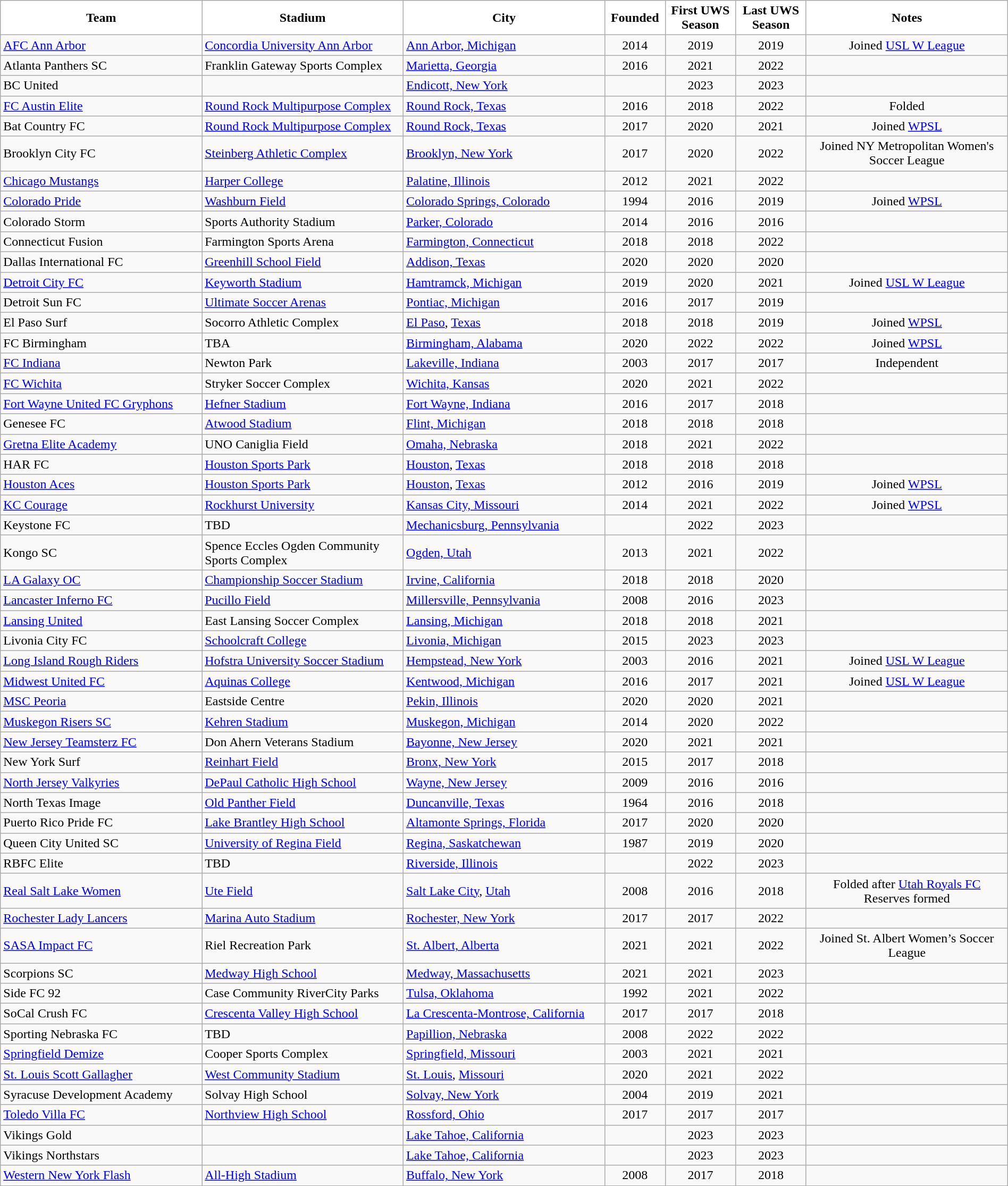<table class="wikitable" style="width:100%">
<tr>
<th style="background:white; width:20%">Team</th>
<th style="background:white; width:20%">Stadium</th>
<th style="background:white; width:20%">City</th>
<th style="background:white; width:6%">Founded</th>
<th style="background:white; width:7%">First UWS Season</th>
<th style="background:white; width:7%">Last UWS Season</th>
<th style="background:white; width:20%">Notes</th>
</tr>
<tr>
<td><a href='#'>AFC Ann Arbor</a></td>
<td><a href='#'>Concordia University Ann Arbor</a></td>
<td><a href='#'>Ann Arbor, Michigan</a></td>
<td align=center>2014</td>
<td align=center>2019</td>
<td align=center>2019</td>
<td align=center>Joined <a href='#'>USL W League</a></td>
</tr>
<tr>
<td>Atlanta Panthers SC</td>
<td>Franklin Gateway Sports Complex</td>
<td><a href='#'>Marietta, Georgia</a></td>
<td align=center>2016</td>
<td align=center>2021</td>
<td align=center>2022</td>
<td align=center></td>
</tr>
<tr>
<td>BC United</td>
<td></td>
<td><a href='#'>Endicott, New York</a></td>
<td align=center></td>
<td align=center>2023</td>
<td align=center>2023</td>
<td></td>
</tr>
<tr>
<td><a href='#'>FC Austin Elite</a></td>
<td><a href='#'>Round Rock Multipurpose Complex</a></td>
<td><a href='#'>Round Rock, Texas</a></td>
<td align=center>2016</td>
<td align=center>2018</td>
<td align=center>2022</td>
<td align=center>Folded</td>
</tr>
<tr>
<td>Bat Country FC</td>
<td><a href='#'>Round Rock Multipurpose Complex</a></td>
<td><a href='#'>Round Rock, Texas</a></td>
<td align=center>2017</td>
<td align=center>2020</td>
<td align=center>2021</td>
<td align=center>Joined <a href='#'>WPSL</a></td>
</tr>
<tr>
<td>Brooklyn City FC</td>
<td><a href='#'>Steinberg Athletic Complex</a></td>
<td><a href='#'>Brooklyn, New York</a></td>
<td align=center>2017</td>
<td align=center>2020</td>
<td align=center>2022</td>
<td align=center>Joined NY Metropolitan Women's Soccer League</td>
</tr>
<tr>
<td><a href='#'>Chicago Mustangs</a></td>
<td><a href='#'>Harper College</a></td>
<td><a href='#'>Palatine, Illinois</a></td>
<td align=center>2012</td>
<td align=center>2021</td>
<td align=center>2022</td>
<td align=center></td>
</tr>
<tr>
<td><a href='#'>Colorado Pride</a></td>
<td><a href='#'>Washburn Field</a></td>
<td><a href='#'>Colorado Springs, Colorado</a></td>
<td align=center>1994</td>
<td align=center>2016</td>
<td align=center>2019</td>
<td align=center>Joined <a href='#'>WPSL</a></td>
</tr>
<tr>
<td>Colorado Storm</td>
<td>Sports Authority Stadium</td>
<td><a href='#'>Parker, Colorado</a></td>
<td align=center>2014</td>
<td align=center>2016</td>
<td align=center>2016</td>
<td align=center></td>
</tr>
<tr>
<td>Connecticut Fusion</td>
<td>Farmington Sports Arena</td>
<td><a href='#'>Farmington, Connecticut</a></td>
<td align=center>2018</td>
<td align=center>2018</td>
<td align=center>2022</td>
<td align=center></td>
</tr>
<tr>
<td>Dallas International FC</td>
<td><a href='#'>Greenhill School Field</a></td>
<td><a href='#'>Addison, Texas</a></td>
<td align=center>2020</td>
<td align=center>2020</td>
<td align=center>2020</td>
<td align=center></td>
</tr>
<tr>
<td><a href='#'>Detroit City FC</a></td>
<td><a href='#'>Keyworth Stadium</a></td>
<td><a href='#'>Hamtramck, Michigan</a></td>
<td align=center>2019</td>
<td align=center>2020</td>
<td align=center>2021</td>
<td align=center>Joined <a href='#'>USL W League</a></td>
</tr>
<tr>
<td>Detroit Sun FC</td>
<td><a href='#'>Ultimate Soccer Arenas</a></td>
<td><a href='#'>Pontiac, Michigan</a></td>
<td align=center>2016</td>
<td align=center>2017</td>
<td align=center>2019</td>
<td align=center></td>
</tr>
<tr>
<td>El Paso Surf</td>
<td>Socorro Athletic Complex</td>
<td><a href='#'>El Paso</a>, <a href='#'>Texas</a></td>
<td align=center>2018</td>
<td align=center>2018</td>
<td align=center>2019</td>
<td align=center>Joined <a href='#'>WPSL</a></td>
</tr>
<tr>
<td>FC Birmingham</td>
<td>TBA</td>
<td><a href='#'>Birmingham, Alabama</a></td>
<td align=center>2020</td>
<td align=center>2022</td>
<td align=center>2022</td>
<td align=center>Joined <a href='#'>WPSL</a></td>
</tr>
<tr>
<td><a href='#'>FC Indiana</a></td>
<td>Newton Park</td>
<td><a href='#'>Lakeville, Indiana</a></td>
<td align=center>2003</td>
<td align=center>2017</td>
<td align=center>2017</td>
<td align=center>Independent</td>
</tr>
<tr>
<td><a href='#'>FC Wichita</a></td>
<td>Stryker Soccer Complex</td>
<td><a href='#'>Wichita, Kansas</a></td>
<td align=center>2020</td>
<td align=center>2021</td>
<td align=center>2022</td>
<td align=center></td>
</tr>
<tr>
<td><a href='#'>Fort Wayne United FC Gryphons</a></td>
<td><a href='#'>Hefner Stadium</a></td>
<td><a href='#'>Fort Wayne, Indiana</a></td>
<td align=center>2016</td>
<td align=center>2017</td>
<td align=center>2018</td>
<td align=center></td>
</tr>
<tr>
<td>Genesee FC</td>
<td><a href='#'>Atwood Stadium</a></td>
<td><a href='#'>Flint, Michigan</a></td>
<td align=center>2018</td>
<td align=center>2018</td>
<td align=center>2018</td>
<td align=center></td>
</tr>
<tr>
<td><a href='#'>Gretna Elite Academy</a></td>
<td>UNO Caniglia Field</td>
<td><a href='#'>Omaha, Nebraska</a></td>
<td align=center>2018</td>
<td align=center>2021</td>
<td align=center>2022</td>
<td align=center></td>
</tr>
<tr>
<td>HAR FC</td>
<td><a href='#'>Houston Sports Park</a></td>
<td><a href='#'>Houston</a>, <a href='#'>Texas</a></td>
<td align=center>2018</td>
<td align=center>2018</td>
<td align=center>2018</td>
<td align=center></td>
</tr>
<tr>
<td><a href='#'>Houston Aces</a></td>
<td><a href='#'>Houston Sports Park</a></td>
<td><a href='#'>Houston</a>, <a href='#'>Texas</a></td>
<td align=center>2012</td>
<td align=center>2016</td>
<td align=center>2019</td>
<td align=center>Joined <a href='#'>WPSL</a></td>
</tr>
<tr>
<td><a href='#'>KC Courage</a></td>
<td><a href='#'>Rockhurst University</a></td>
<td><a href='#'>Kansas City, Missouri</a></td>
<td align=center>2014</td>
<td align=center>2021</td>
<td align=center>2022</td>
<td align=center>Joined <a href='#'>WPSL</a></td>
</tr>
<tr>
<td>Keystone FC</td>
<td>TBD</td>
<td><a href='#'>Mechanicsburg, Pennsylvania</a></td>
<td align=center></td>
<td align=center>2022</td>
<td align=center>2023</td>
<td></td>
</tr>
<tr>
<td>Kongo SC</td>
<td>Spence Eccles Ogden Community Sports Complex</td>
<td><a href='#'>Ogden, Utah</a></td>
<td align=center>2013</td>
<td align=center>2021</td>
<td align=center>2022</td>
<td align=center></td>
</tr>
<tr>
<td><a href='#'>LA Galaxy OC</a></td>
<td><a href='#'>Championship Soccer Stadium</a></td>
<td><a href='#'>Irvine, California</a></td>
<td align=center>2018</td>
<td align=center>2018</td>
<td align=center>2020</td>
<td align=center></td>
</tr>
<tr>
<td><a href='#'>Lancaster Inferno FC</a></td>
<td><a href='#'>Pucillo Field</a></td>
<td><a href='#'>Millersville, Pennsylvania</a></td>
<td align=center>2008</td>
<td align=center>2016</td>
<td align=center>2023</td>
<td></td>
</tr>
<tr>
<td><a href='#'>Lansing United</a></td>
<td>East Lansing Soccer Complex</td>
<td><a href='#'>Lansing, Michigan</a></td>
<td align=center>2018</td>
<td align=center>2018</td>
<td align=center>2021</td>
<td align=center></td>
</tr>
<tr>
<td>Livonia City FC</td>
<td><a href='#'>Schoolcraft College</a></td>
<td><a href='#'>Livonia, Michigan</a></td>
<td align=center>2015</td>
<td align=center>2023</td>
<td align=center>2023</td>
<td></td>
</tr>
<tr>
<td><a href='#'>Long Island Rough Riders</a></td>
<td><a href='#'>Hofstra University Soccer Stadium</a></td>
<td><a href='#'>Hempstead, New York</a></td>
<td align=center>2003</td>
<td align=center>2016</td>
<td align=center>2021</td>
<td align=center>Joined <a href='#'>USL W League</a></td>
</tr>
<tr>
<td><a href='#'>Midwest United FC</a></td>
<td><a href='#'>Aquinas College</a></td>
<td><a href='#'>Kentwood, Michigan</a></td>
<td align=center>2016</td>
<td align=center>2017</td>
<td align=center>2021</td>
<td align=center>Joined <a href='#'>USL W League</a></td>
</tr>
<tr>
<td><a href='#'>MSC Peoria</a></td>
<td>Eastside Centre</td>
<td><a href='#'>Pekin, Illinois</a></td>
<td align=center>2020</td>
<td align=center>2020</td>
<td align=center>2021</td>
<td align=center></td>
</tr>
<tr>
<td><a href='#'>Muskegon Risers SC</a></td>
<td><a href='#'>Kehren Stadium</a></td>
<td><a href='#'>Muskegon, Michigan</a></td>
<td align=center>2014</td>
<td align=center>2020</td>
<td align=center>2022</td>
<td align=center></td>
</tr>
<tr>
<td><a href='#'>New Jersey Teamsterz FC</a></td>
<td>Don Ahern Veterans Stadium</td>
<td><a href='#'>Bayonne, New Jersey</a></td>
<td align=center>2020</td>
<td align=center>2021</td>
<td align=center>2021</td>
<td align=center></td>
</tr>
<tr>
<td>New York Surf</td>
<td><a href='#'>Reinhart Field</a></td>
<td><a href='#'>Bronx, New York</a></td>
<td align=center>2015</td>
<td align=center>2017</td>
<td align=center>2018</td>
<td align=center></td>
</tr>
<tr>
<td><a href='#'>North Jersey Valkyries</a></td>
<td><a href='#'>DePaul Catholic High School</a></td>
<td><a href='#'>Wayne, New Jersey</a></td>
<td align=center>2009</td>
<td align=center>2016</td>
<td align=center>2016</td>
<td align=center></td>
</tr>
<tr>
<td>North Texas Image</td>
<td><a href='#'>Old Panther Field</a></td>
<td><a href='#'>Duncanville, Texas</a></td>
<td align=center>1964</td>
<td align=center>2016</td>
<td align=center>2018</td>
<td align=center></td>
</tr>
<tr>
<td>Puerto Rico Pride FC</td>
<td><a href='#'>Lake Brantley High School</a></td>
<td><a href='#'>Altamonte Springs, Florida</a></td>
<td align=center>2017</td>
<td align=center>2020</td>
<td align=center>2020</td>
<td align=center></td>
</tr>
<tr>
<td>Queen City United SC</td>
<td><a href='#'>University of Regina Field</a></td>
<td><a href='#'>Regina, Saskatchewan</a></td>
<td align=center>1987</td>
<td align=center>2019</td>
<td align=center>2020</td>
<td align=center></td>
</tr>
<tr>
<td>RBFC Elite</td>
<td>TBD</td>
<td><a href='#'>Riverside, Illinois</a></td>
<td align=center></td>
<td align=center>2022</td>
<td align=center>2023</td>
<td></td>
</tr>
<tr>
<td><a href='#'>Real Salt Lake Women</a></td>
<td><a href='#'>Ute Field</a></td>
<td><a href='#'>Salt Lake City</a>, <a href='#'>Utah</a></td>
<td align=center>2008</td>
<td align=center>2016</td>
<td align=center>2018</td>
<td align=center>Folded after <a href='#'>Utah Royals FC</a> Reserves formed</td>
</tr>
<tr>
<td><a href='#'>Rochester Lady Lancers</a></td>
<td><a href='#'>Marina Auto Stadium</a></td>
<td><a href='#'>Rochester, New York</a></td>
<td align=center>2017</td>
<td align=center>2017</td>
<td align=center>2022</td>
<td align=center></td>
</tr>
<tr>
<td><a href='#'>SASA Impact FC</a></td>
<td>Riel Recreation Park</td>
<td><a href='#'>St. Albert, Alberta</a></td>
<td align=center>2021</td>
<td align=center>2021</td>
<td align=center>2022</td>
<td align=center>Joined St. Albert Women’s Soccer League</td>
</tr>
<tr>
<td>Scorpions SC</td>
<td><a href='#'>Medway High School</a></td>
<td><a href='#'>Medway, Massachusetts</a></td>
<td align=center>2021</td>
<td align=center>2021</td>
<td align=center>2023</td>
<td></td>
</tr>
<tr>
<td>Side FC 92</td>
<td>Case Community RiverCity Parks</td>
<td><a href='#'>Tulsa, Oklahoma</a></td>
<td align=center>1992</td>
<td align=center>2021</td>
<td align=center>2022</td>
<td align=center></td>
</tr>
<tr>
<td>SoCal Crush FC</td>
<td><a href='#'>Crescenta Valley High School</a></td>
<td><a href='#'>La Crescenta-Montrose, California</a></td>
<td align=center>2017</td>
<td align=center>2017</td>
<td align=center>2018</td>
<td align=center></td>
</tr>
<tr>
<td>Sporting Nebraska FC</td>
<td>TBD</td>
<td><a href='#'>Papillion, Nebraska</a></td>
<td align=center>2008</td>
<td align=center>2022</td>
<td align=center>2022</td>
<td align=center></td>
</tr>
<tr>
<td><a href='#'>Springfield Demize</a></td>
<td>Cooper Sports Complex</td>
<td><a href='#'>Springfield, Missouri</a></td>
<td align=center>2003</td>
<td align=center>2021</td>
<td align=center>2021</td>
<td align=center></td>
</tr>
<tr>
<td><a href='#'>St. Louis Scott Gallagher</a></td>
<td><a href='#'>West Community Stadium</a></td>
<td><a href='#'>St. Louis</a>, <a href='#'>Missouri</a></td>
<td align=center>2020</td>
<td align=center>2021</td>
<td align=center>2022</td>
<td align=center></td>
</tr>
<tr>
<td>Syracuse Development Academy</td>
<td>Solvay High School</td>
<td><a href='#'>Solvay, New York</a></td>
<td align=center>2004</td>
<td align=center>2019</td>
<td align=center>2021</td>
<td align=center></td>
</tr>
<tr>
<td><a href='#'>Toledo Villa FC</a></td>
<td><a href='#'>Northview High School</a></td>
<td><a href='#'>Rossford, Ohio</a></td>
<td align=center>2017</td>
<td align=center>2017</td>
<td align=center>2017</td>
<td align=center></td>
</tr>
<tr>
<td>Vikings Gold</td>
<td></td>
<td><a href='#'>Lake Tahoe, California</a></td>
<td align=center></td>
<td align=center>2023</td>
<td align=center>2023</td>
<td></td>
</tr>
<tr>
<td>Vikings Northstars</td>
<td></td>
<td><a href='#'>Lake Tahoe, California</a></td>
<td align=center></td>
<td align=center>2023</td>
<td align=center>2023</td>
<td></td>
</tr>
<tr>
<td><a href='#'>Western New York Flash</a></td>
<td><a href='#'>All-High Stadium</a></td>
<td><a href='#'>Buffalo, New York</a></td>
<td align=center>2008</td>
<td align=center>2017</td>
<td align=center>2018</td>
<td align=center></td>
</tr>
</table>
